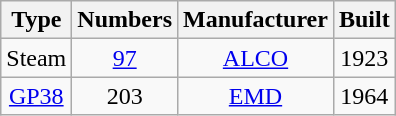<table class="wikitable" style="text-align:center;">
<tr>
<th>Type</th>
<th>Numbers</th>
<th>Manufacturer</th>
<th>Built</th>
</tr>
<tr>
<td>Steam</td>
<td><a href='#'>97</a></td>
<td><a href='#'>ALCO</a> </td>
<td>1923</td>
</tr>
<tr>
<td><a href='#'>GP38</a></td>
<td>203</td>
<td><a href='#'>EMD</a></td>
<td>1964</td>
</tr>
</table>
